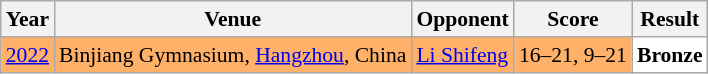<table class="sortable wikitable" style="font-size: 90%;">
<tr>
<th>Year</th>
<th>Venue</th>
<th>Opponent</th>
<th>Score</th>
<th>Result</th>
</tr>
<tr style="background:#FFB069">
<td align="center"><a href='#'>2022</a></td>
<td align="left">Binjiang Gymnasium, <a href='#'>Hangzhou</a>, China</td>
<td align="left"> <a href='#'>Li Shifeng</a></td>
<td align="left">16–21, 9–21</td>
<td style="text-align:left; background:white"> <strong>Bronze</strong></td>
</tr>
</table>
